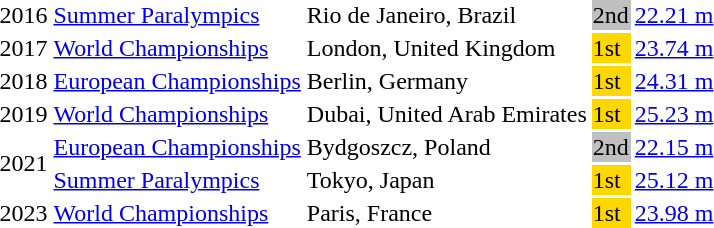<table>
<tr>
<td>2016</td>
<td><a href='#'>Summer Paralympics</a></td>
<td>Rio de Janeiro, Brazil</td>
<td bgcolor="silver">2nd</td>
<td><a href='#'>22.21 m</a></td>
</tr>
<tr>
<td>2017</td>
<td><a href='#'>World Championships</a></td>
<td>London, United Kingdom</td>
<td bgcolor="gold">1st</td>
<td><a href='#'>23.74 m</a></td>
</tr>
<tr>
<td>2018</td>
<td><a href='#'>European Championships</a></td>
<td>Berlin, Germany</td>
<td bgcolor="gold">1st</td>
<td><a href='#'>24.31 m</a></td>
</tr>
<tr>
<td>2019</td>
<td><a href='#'>World Championships</a></td>
<td>Dubai, United Arab Emirates</td>
<td bgcolor="gold">1st</td>
<td><a href='#'>25.23 m</a></td>
</tr>
<tr>
<td rowspan=2>2021</td>
<td><a href='#'>European Championships</a></td>
<td>Bydgoszcz, Poland</td>
<td bgcolor="silver">2nd</td>
<td><a href='#'>22.15 m</a></td>
</tr>
<tr>
<td><a href='#'>Summer Paralympics</a></td>
<td>Tokyo, Japan</td>
<td bgcolor="gold">1st</td>
<td><a href='#'>25.12 m</a></td>
</tr>
<tr>
<td>2023</td>
<td><a href='#'>World Championships</a></td>
<td>Paris, France</td>
<td bgcolor="gold">1st</td>
<td><a href='#'>23.98 m</a></td>
</tr>
</table>
